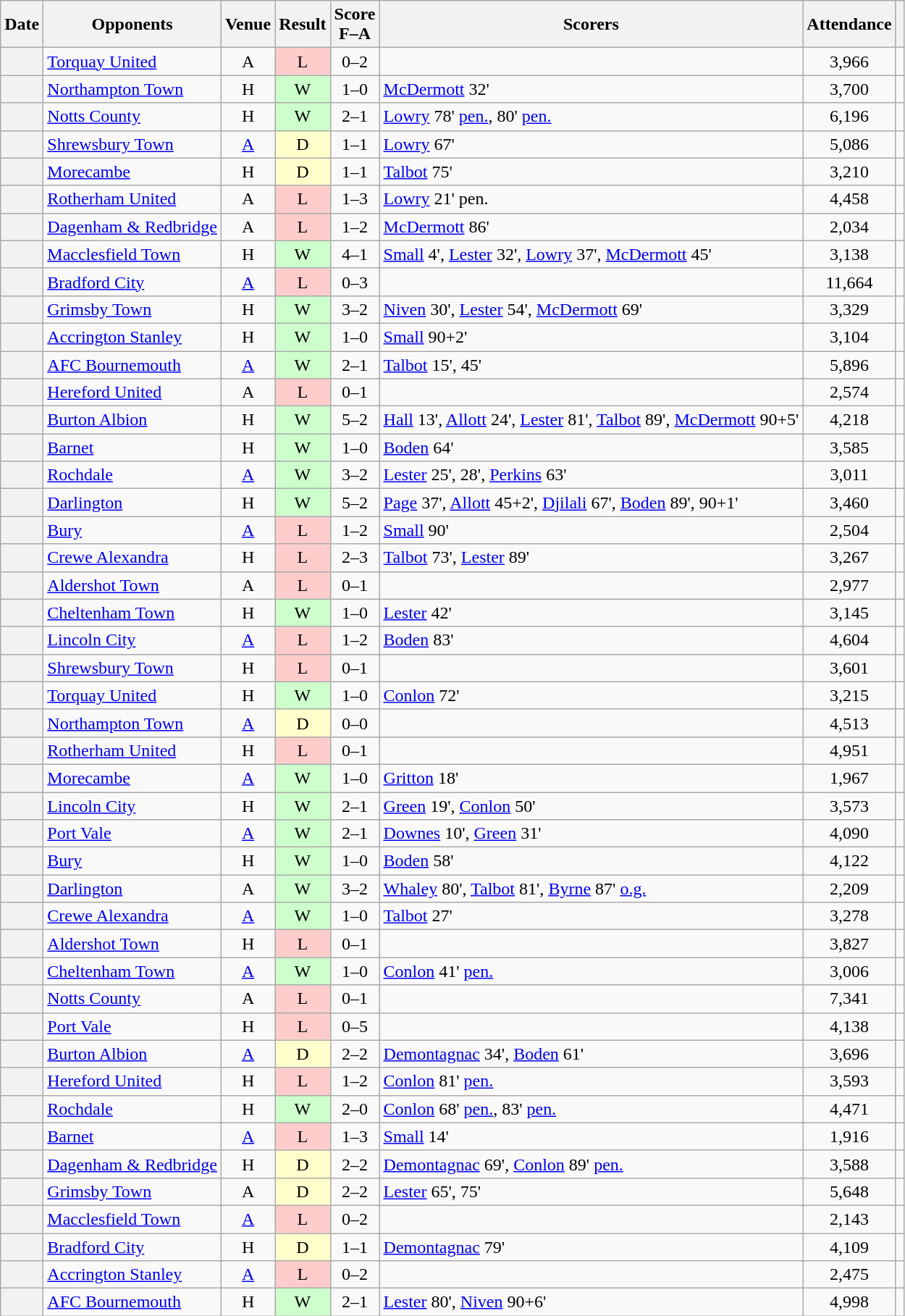<table class="wikitable plainrowheaders sortable" style="text-align:center">
<tr>
<th scope="col">Date</th>
<th scope="col">Opponents</th>
<th scope="col">Venue</th>
<th scope="col">Result</th>
<th scope="col">Score<br>F–A</th>
<th scope="col" class="unsortable">Scorers</th>
<th scope="col">Attendance</th>
<th scope="col" class="unsortable"></th>
</tr>
<tr>
<th scope=row></th>
<td align=left><a href='#'>Torquay United</a></td>
<td>A</td>
<td bgcolor=#FFCCCC>L</td>
<td>0–2</td>
<td align=left></td>
<td>3,966</td>
<td></td>
</tr>
<tr>
<th scope=row></th>
<td align=left><a href='#'>Northampton Town</a></td>
<td>H</td>
<td bgcolor=#CCFFCC>W</td>
<td>1–0</td>
<td align=left><a href='#'>McDermott</a> 32'</td>
<td>3,700</td>
<td></td>
</tr>
<tr>
<th scope=row></th>
<td align=left><a href='#'>Notts County</a></td>
<td>H</td>
<td bgcolor=#CCFFCC>W</td>
<td>2–1</td>
<td align=left><a href='#'>Lowry</a> 78' <a href='#'>pen.</a>, 80' <a href='#'>pen.</a></td>
<td>6,196</td>
<td></td>
</tr>
<tr>
<th scope=row></th>
<td align=left><a href='#'>Shrewsbury Town</a></td>
<td><a href='#'>A</a></td>
<td bgcolor=#FFFFCC>D</td>
<td>1–1</td>
<td align=left><a href='#'>Lowry</a> 67'</td>
<td>5,086</td>
<td></td>
</tr>
<tr>
<th scope=row></th>
<td align=left><a href='#'>Morecambe</a></td>
<td>H</td>
<td bgcolor=#FFFFCC>D</td>
<td>1–1</td>
<td align=left><a href='#'>Talbot</a> 75'</td>
<td>3,210</td>
<td></td>
</tr>
<tr>
<th scope=row></th>
<td align=left><a href='#'>Rotherham United</a></td>
<td>A</td>
<td bgcolor=#FFCCCC>L</td>
<td>1–3</td>
<td align=left><a href='#'>Lowry</a> 21' pen.</td>
<td>4,458</td>
<td></td>
</tr>
<tr>
<th scope=row></th>
<td align=left><a href='#'>Dagenham & Redbridge</a></td>
<td>A</td>
<td bgcolor=#FFCCCC>L</td>
<td>1–2</td>
<td align=left><a href='#'>McDermott</a> 86'</td>
<td>2,034</td>
<td></td>
</tr>
<tr>
<th scope=row></th>
<td align=left><a href='#'>Macclesfield Town</a></td>
<td>H</td>
<td bgcolor=#CCFFCC>W</td>
<td>4–1</td>
<td align=left><a href='#'>Small</a> 4', <a href='#'>Lester</a> 32', <a href='#'>Lowry</a> 37', <a href='#'>McDermott</a> 45'</td>
<td>3,138</td>
<td></td>
</tr>
<tr>
<th scope=row></th>
<td align=left><a href='#'>Bradford City</a></td>
<td><a href='#'>A</a></td>
<td bgcolor=#FFCCCC>L</td>
<td>0–3</td>
<td></td>
<td>11,664</td>
<td></td>
</tr>
<tr>
<th scope=row></th>
<td align=left><a href='#'>Grimsby Town</a></td>
<td>H</td>
<td bgcolor=#CCFFCC>W</td>
<td>3–2</td>
<td align=left><a href='#'>Niven</a> 30', <a href='#'>Lester</a> 54', <a href='#'>McDermott</a> 69'</td>
<td>3,329</td>
<td></td>
</tr>
<tr>
<th scope=row></th>
<td align=left><a href='#'>Accrington Stanley</a></td>
<td>H</td>
<td bgcolor=#CCFFCC>W</td>
<td>1–0</td>
<td align=left><a href='#'>Small</a> 90+2'</td>
<td>3,104</td>
<td></td>
</tr>
<tr>
<th scope=row></th>
<td align=left><a href='#'>AFC Bournemouth</a></td>
<td><a href='#'>A</a></td>
<td bgcolor=#CCFFCC>W</td>
<td>2–1</td>
<td align=left><a href='#'>Talbot</a> 15', 45'</td>
<td>5,896</td>
<td></td>
</tr>
<tr>
<th scope=row></th>
<td align=left><a href='#'>Hereford United</a></td>
<td>A</td>
<td bgcolor=#FFCCCC>L</td>
<td>0–1</td>
<td></td>
<td>2,574</td>
<td></td>
</tr>
<tr>
<th scope=row></th>
<td align=left><a href='#'>Burton Albion</a></td>
<td>H</td>
<td bgcolor=#CCFFCC>W</td>
<td>5–2</td>
<td align=left><a href='#'>Hall</a> 13', <a href='#'>Allott</a> 24', <a href='#'>Lester</a> 81', <a href='#'>Talbot</a> 89', <a href='#'>McDermott</a> 90+5'</td>
<td>4,218</td>
<td></td>
</tr>
<tr>
<th scope=row></th>
<td align=left><a href='#'>Barnet</a></td>
<td>H</td>
<td bgcolor=#CCFFCC>W</td>
<td>1–0</td>
<td align=left><a href='#'>Boden</a> 64'</td>
<td>3,585</td>
<td></td>
</tr>
<tr>
<th scope=row></th>
<td align=left><a href='#'>Rochdale</a></td>
<td><a href='#'>A</a></td>
<td bgcolor=#CCFFCC>W</td>
<td>3–2</td>
<td align=left><a href='#'>Lester</a> 25', 28', <a href='#'>Perkins</a> 63'</td>
<td>3,011</td>
<td></td>
</tr>
<tr>
<th scope=row></th>
<td align=left><a href='#'>Darlington</a></td>
<td>H</td>
<td bgcolor=#CCFFCC>W</td>
<td>5–2</td>
<td align=left><a href='#'>Page</a> 37', <a href='#'>Allott</a> 45+2', <a href='#'>Djilali</a> 67', <a href='#'>Boden</a> 89', 90+1'</td>
<td>3,460</td>
<td></td>
</tr>
<tr>
<th scope=row></th>
<td align=left><a href='#'>Bury</a></td>
<td><a href='#'>A</a></td>
<td bgcolor=#FFCCCC>L</td>
<td>1–2</td>
<td align=left><a href='#'>Small</a> 90'</td>
<td>2,504</td>
<td></td>
</tr>
<tr>
<th scope=row></th>
<td align=left><a href='#'>Crewe Alexandra</a></td>
<td>H</td>
<td bgcolor=#FFCCCC>L</td>
<td>2–3</td>
<td align=left><a href='#'>Talbot</a> 73', <a href='#'>Lester</a> 89'</td>
<td>3,267</td>
<td></td>
</tr>
<tr>
<th scope=row></th>
<td align=left><a href='#'>Aldershot Town</a></td>
<td>A</td>
<td bgcolor=#FFCCCC>L</td>
<td>0–1</td>
<td></td>
<td>2,977</td>
<td></td>
</tr>
<tr>
<th scope=row></th>
<td align=left><a href='#'>Cheltenham Town</a></td>
<td>H</td>
<td bgcolor=#CCFFCC>W</td>
<td>1–0</td>
<td align=left><a href='#'>Lester</a> 42'</td>
<td>3,145</td>
<td></td>
</tr>
<tr>
<th scope=row></th>
<td align=left><a href='#'>Lincoln City</a></td>
<td><a href='#'>A</a></td>
<td bgcolor=#FFCCCC>L</td>
<td>1–2</td>
<td align=left><a href='#'>Boden</a> 83'</td>
<td>4,604</td>
<td></td>
</tr>
<tr>
<th scope=row></th>
<td align=left><a href='#'>Shrewsbury Town</a></td>
<td>H</td>
<td bgcolor=#FFCCCC>L</td>
<td>0–1</td>
<td align=left></td>
<td>3,601</td>
<td></td>
</tr>
<tr>
<th scope=row></th>
<td align=left><a href='#'>Torquay United</a></td>
<td>H</td>
<td bgcolor=#CCFFCC>W</td>
<td>1–0</td>
<td align=left><a href='#'>Conlon</a> 72'</td>
<td>3,215</td>
<td></td>
</tr>
<tr>
<th scope=row></th>
<td align=left><a href='#'>Northampton Town</a></td>
<td><a href='#'>A</a></td>
<td bgcolor=#FFFFCC>D</td>
<td>0–0</td>
<td align=left></td>
<td>4,513</td>
<td></td>
</tr>
<tr>
<th scope=row></th>
<td align=left><a href='#'>Rotherham United</a></td>
<td>H</td>
<td bgcolor=#FFCCCC>L</td>
<td>0–1</td>
<td align=left></td>
<td>4,951</td>
<td></td>
</tr>
<tr>
<th scope=row></th>
<td align=left><a href='#'>Morecambe</a></td>
<td><a href='#'>A</a></td>
<td bgcolor=#CCFFCC>W</td>
<td>1–0</td>
<td align=left><a href='#'>Gritton</a> 18'</td>
<td>1,967</td>
<td></td>
</tr>
<tr>
<th scope=row></th>
<td align=left><a href='#'>Lincoln City</a></td>
<td>H</td>
<td bgcolor=#CCFFCC>W</td>
<td>2–1</td>
<td align=left><a href='#'>Green</a> 19', <a href='#'>Conlon</a> 50'</td>
<td>3,573</td>
<td></td>
</tr>
<tr>
<th scope=row></th>
<td align=left><a href='#'>Port Vale</a></td>
<td><a href='#'>A</a></td>
<td bgcolor=#CCFFCC>W</td>
<td>2–1</td>
<td align=left><a href='#'>Downes</a> 10', <a href='#'>Green</a> 31'</td>
<td>4,090</td>
<td></td>
</tr>
<tr>
<th scope=row></th>
<td align=left><a href='#'>Bury</a></td>
<td>H</td>
<td bgcolor=#CCFFCC>W</td>
<td>1–0</td>
<td align=left><a href='#'>Boden</a> 58'</td>
<td>4,122</td>
<td></td>
</tr>
<tr>
<th scope=row></th>
<td align=left><a href='#'>Darlington</a></td>
<td>A</td>
<td bgcolor=#CCFFCC>W</td>
<td>3–2</td>
<td align=left><a href='#'>Whaley</a> 80', <a href='#'>Talbot</a> 81', <a href='#'>Byrne</a> 87' <a href='#'>o.g.</a></td>
<td>2,209</td>
<td></td>
</tr>
<tr>
<th scope=row></th>
<td align=left><a href='#'>Crewe Alexandra</a></td>
<td><a href='#'>A</a></td>
<td bgcolor=#CCFFCC>W</td>
<td>1–0</td>
<td align=left><a href='#'>Talbot</a> 27'</td>
<td>3,278</td>
<td></td>
</tr>
<tr>
<th scope=row></th>
<td align=left><a href='#'>Aldershot Town</a></td>
<td>H</td>
<td bgcolor=#FFCCCC>L</td>
<td>0–1</td>
<td></td>
<td>3,827</td>
<td></td>
</tr>
<tr>
<th scope=row></th>
<td align=left><a href='#'>Cheltenham Town</a></td>
<td><a href='#'>A</a></td>
<td bgcolor=#CCFFCC>W</td>
<td>1–0</td>
<td align=left><a href='#'>Conlon</a> 41' <a href='#'>pen.</a></td>
<td>3,006</td>
<td></td>
</tr>
<tr>
<th scope=row></th>
<td align=left><a href='#'>Notts County</a></td>
<td>A</td>
<td bgcolor=#FFCCCC>L</td>
<td>0–1</td>
<td></td>
<td>7,341</td>
<td></td>
</tr>
<tr>
<th scope=row></th>
<td align=left><a href='#'>Port Vale</a></td>
<td>H</td>
<td bgcolor=#FFCCCC>L</td>
<td>0–5</td>
<td></td>
<td>4,138</td>
<td></td>
</tr>
<tr>
<th scope=row></th>
<td align=left><a href='#'>Burton Albion</a></td>
<td><a href='#'>A</a></td>
<td bgcolor=#FFFFCC>D</td>
<td>2–2</td>
<td align=left><a href='#'>Demontagnac</a> 34', <a href='#'>Boden</a> 61'</td>
<td>3,696</td>
<td></td>
</tr>
<tr>
<th scope=row></th>
<td align=left><a href='#'>Hereford United</a></td>
<td>H</td>
<td bgcolor=#FFCCCC>L</td>
<td>1–2</td>
<td align=left><a href='#'>Conlon</a> 81' <a href='#'>pen.</a></td>
<td>3,593</td>
<td></td>
</tr>
<tr>
<th scope=row></th>
<td align=left><a href='#'>Rochdale</a></td>
<td>H</td>
<td bgcolor=#CCFFCC>W</td>
<td>2–0</td>
<td align=left><a href='#'>Conlon</a> 68' <a href='#'>pen.</a>, 83' <a href='#'>pen.</a></td>
<td>4,471</td>
<td></td>
</tr>
<tr>
<th scope=row></th>
<td align=left><a href='#'>Barnet</a></td>
<td><a href='#'>A</a></td>
<td bgcolor=#FFCCCC>L</td>
<td>1–3</td>
<td align=left><a href='#'>Small</a> 14'</td>
<td>1,916</td>
<td></td>
</tr>
<tr>
<th scope=row></th>
<td align=left><a href='#'>Dagenham & Redbridge</a></td>
<td>H</td>
<td bgcolor=#FFFFCC>D</td>
<td>2–2</td>
<td align=left><a href='#'>Demontagnac</a> 69', <a href='#'>Conlon</a> 89' <a href='#'>pen.</a></td>
<td>3,588</td>
<td></td>
</tr>
<tr>
<th scope=row></th>
<td align=left><a href='#'>Grimsby Town</a></td>
<td>A</td>
<td bgcolor=#FFFFCC>D</td>
<td>2–2</td>
<td align=left><a href='#'>Lester</a> 65', 75'</td>
<td>5,648</td>
<td></td>
</tr>
<tr>
<th scope=row></th>
<td align=left><a href='#'>Macclesfield Town</a></td>
<td><a href='#'>A</a></td>
<td bgcolor=#FFCCCC>L</td>
<td>0–2</td>
<td></td>
<td>2,143</td>
<td></td>
</tr>
<tr>
<th scope=row></th>
<td align=left><a href='#'>Bradford City</a></td>
<td>H</td>
<td bgcolor=#FFFFCC>D</td>
<td>1–1</td>
<td align=left><a href='#'>Demontagnac</a> 79'</td>
<td>4,109</td>
<td></td>
</tr>
<tr>
<th scope=row></th>
<td align=left><a href='#'>Accrington Stanley</a></td>
<td><a href='#'>A</a></td>
<td bgcolor=#FFCCCC>L</td>
<td>0–2</td>
<td></td>
<td>2,475</td>
<td></td>
</tr>
<tr>
<th scope=row></th>
<td align=left><a href='#'>AFC Bournemouth</a></td>
<td>H</td>
<td bgcolor=#CCFFCC>W</td>
<td>2–1</td>
<td align=left><a href='#'>Lester</a> 80', <a href='#'>Niven</a> 90+6'</td>
<td>4,998</td>
<td></td>
</tr>
</table>
